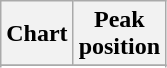<table class="wikitable plainrowheaders">
<tr>
<th>Chart</th>
<th>Peak<br>position</th>
</tr>
<tr>
</tr>
<tr>
</tr>
<tr>
</tr>
</table>
